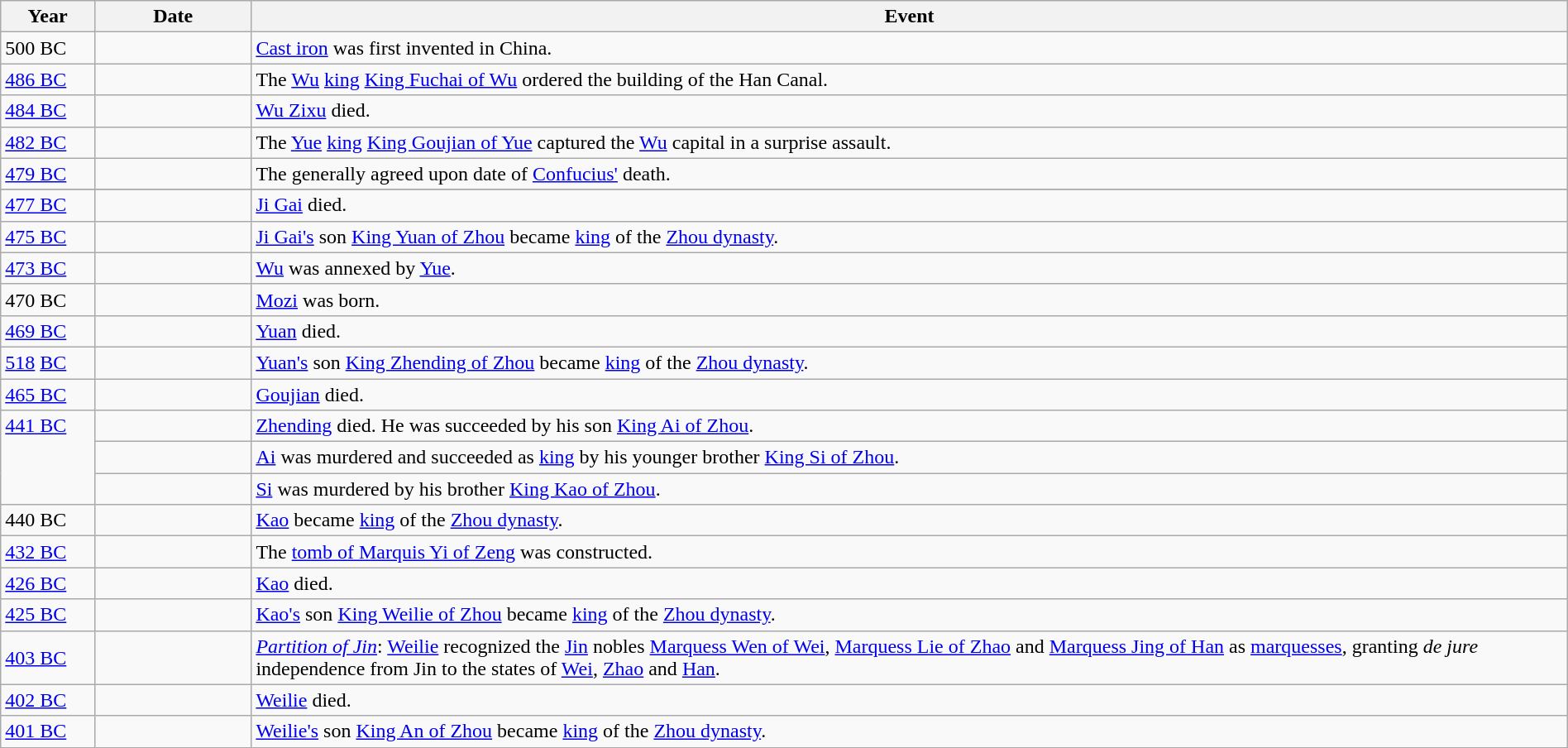<table class="wikitable" width="100%">
<tr>
<th style="width:6%">Year</th>
<th style="width:10%">Date</th>
<th>Event</th>
</tr>
<tr>
<td>500 BC</td>
<td></td>
<td><a href='#'>Cast iron</a> was first invented in China.</td>
</tr>
<tr>
<td><a href='#'>486 BC</a></td>
<td></td>
<td>The <a href='#'>Wu</a> <a href='#'>king</a> <a href='#'>King Fuchai of Wu</a> ordered the building of the Han Canal.</td>
</tr>
<tr>
<td><a href='#'>484 BC</a></td>
<td></td>
<td><a href='#'>Wu Zixu</a> died.</td>
</tr>
<tr>
<td><a href='#'>482 BC</a></td>
<td></td>
<td>The <a href='#'>Yue</a> <a href='#'>king</a> <a href='#'>King Goujian of Yue</a> captured the <a href='#'>Wu</a> capital in a surprise assault.</td>
</tr>
<tr>
<td><a href='#'>479 BC</a></td>
<td></td>
<td>The generally agreed upon date of <a href='#'>Confucius'</a> death.</td>
</tr>
<tr>
</tr>
<tr>
<td><a href='#'>477 BC</a></td>
<td></td>
<td><a href='#'>Ji Gai</a> died.</td>
</tr>
<tr>
<td><a href='#'>475 BC</a></td>
<td></td>
<td><a href='#'>Ji Gai's</a> son <a href='#'>King Yuan of Zhou</a> became <a href='#'>king</a> of the <a href='#'>Zhou dynasty</a>.</td>
</tr>
<tr>
<td><a href='#'>473 BC</a></td>
<td></td>
<td><a href='#'>Wu</a> was annexed by <a href='#'>Yue</a>.</td>
</tr>
<tr>
<td>470 BC</td>
<td></td>
<td><a href='#'>Mozi</a> was born.</td>
</tr>
<tr>
<td><a href='#'>469 BC</a></td>
<td></td>
<td><a href='#'>Yuan</a> died.</td>
</tr>
<tr>
<td 518 BC><a href='#'>518</a> <a href='#'>BC</a></td>
<td></td>
<td><a href='#'>Yuan's</a> son <a href='#'>King Zhending of Zhou</a> became <a href='#'>king</a> of the <a href='#'>Zhou dynasty</a>.</td>
</tr>
<tr>
<td><a href='#'>465 BC</a></td>
<td></td>
<td><a href='#'>Goujian</a> died.</td>
</tr>
<tr>
<td rowspan="3" valign="top"><a href='#'>441 BC</a></td>
<td></td>
<td><a href='#'>Zhending</a> died.  He was succeeded by his son <a href='#'>King Ai of Zhou</a>.</td>
</tr>
<tr>
<td></td>
<td><a href='#'>Ai</a> was murdered and succeeded as <a href='#'>king</a> by his younger brother <a href='#'>King Si of Zhou</a>.</td>
</tr>
<tr>
<td></td>
<td><a href='#'>Si</a> was murdered by his brother <a href='#'>King Kao of Zhou</a>.</td>
</tr>
<tr>
<td>440 BC</td>
<td></td>
<td><a href='#'>Kao</a> became <a href='#'>king</a> of the <a href='#'>Zhou dynasty</a>.</td>
</tr>
<tr>
<td><a href='#'>432 BC</a></td>
<td></td>
<td>The <a href='#'>tomb of Marquis Yi of Zeng</a> was constructed.</td>
</tr>
<tr>
<td><a href='#'>426 BC</a></td>
<td></td>
<td><a href='#'>Kao</a> died.</td>
</tr>
<tr>
<td><a href='#'>425 BC</a></td>
<td></td>
<td><a href='#'>Kao's</a> son <a href='#'>King Weilie of Zhou</a> became <a href='#'>king</a> of the <a href='#'>Zhou dynasty</a>.</td>
</tr>
<tr>
<td><a href='#'>403 BC</a></td>
<td></td>
<td><em><a href='#'>Partition of Jin</a></em>: <a href='#'>Weilie</a> recognized the <a href='#'>Jin</a> nobles <a href='#'>Marquess Wen of Wei</a>, <a href='#'>Marquess Lie of Zhao</a> and <a href='#'>Marquess Jing of Han</a> as <a href='#'>marquesses</a>, granting <em>de jure</em> independence from Jin to the states of <a href='#'>Wei</a>, <a href='#'>Zhao</a> and <a href='#'>Han</a>.</td>
</tr>
<tr>
<td><a href='#'>402 BC</a></td>
<td></td>
<td><a href='#'>Weilie</a> died.</td>
</tr>
<tr>
<td><a href='#'>401 BC</a></td>
<td></td>
<td><a href='#'>Weilie's</a> son <a href='#'>King An of Zhou</a> became <a href='#'>king</a> of the <a href='#'>Zhou dynasty</a>.</td>
</tr>
</table>
